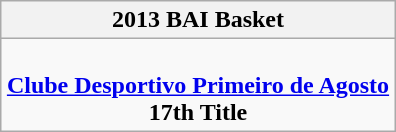<table class=wikitable style="text-align:center; margin:auto">
<tr>
<th>2013 BAI Basket</th>
</tr>
<tr>
<td><br><strong><a href='#'>Clube Desportivo Primeiro de Agosto</a></strong><br><strong>17th Title</strong></td>
</tr>
</table>
